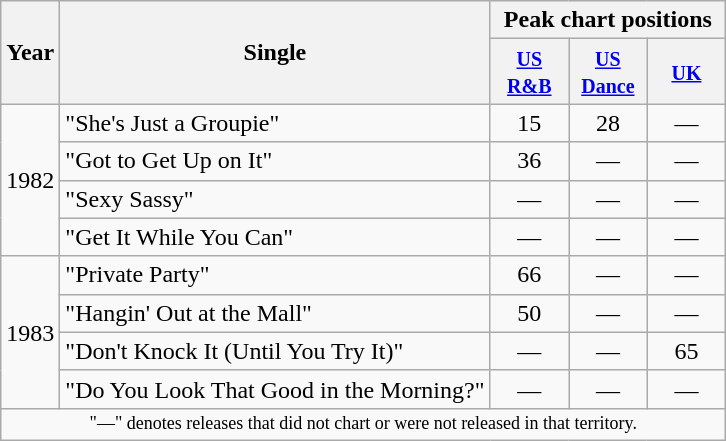<table class="wikitable">
<tr>
<th scope="col" rowspan="2">Year</th>
<th scope="col" rowspan="2">Single</th>
<th scope="col" colspan="3">Peak chart positions</th>
</tr>
<tr>
<th style="width:45px;"><small><a href='#'>US R&B</a></small><br></th>
<th style="width:45px;"><small><a href='#'>US Dance</a></small><br></th>
<th style="width:45px;"><small><a href='#'>UK</a></small><br></th>
</tr>
<tr>
<td rowspan="4">1982</td>
<td>"She's Just a Groupie"</td>
<td align=center>15</td>
<td align=center>28</td>
<td align=center>―</td>
</tr>
<tr>
<td>"Got to Get Up on It"</td>
<td align=center>36</td>
<td align=center>―</td>
<td align=center>―</td>
</tr>
<tr>
<td>"Sexy Sassy"</td>
<td align=center>―</td>
<td align=center>―</td>
<td align=center>―</td>
</tr>
<tr>
<td>"Get It While You Can"</td>
<td align=center>―</td>
<td align=center>―</td>
<td align=center>―</td>
</tr>
<tr>
<td rowspan="4">1983</td>
<td>"Private Party"</td>
<td align=center>66</td>
<td align=center>―</td>
<td align=center>―</td>
</tr>
<tr>
<td>"Hangin' Out at the Mall"</td>
<td align=center>50</td>
<td align=center>―</td>
<td align=center>―</td>
</tr>
<tr>
<td>"Don't Knock It (Until You Try It)"</td>
<td align=center>―</td>
<td align=center>―</td>
<td align=center>65</td>
</tr>
<tr>
<td>"Do You Look That Good in the Morning?"</td>
<td align=center>―</td>
<td align=center>―</td>
<td align=center>―</td>
</tr>
<tr>
<td colspan="6" style="text-align:center; font-size:9pt;">"—" denotes releases that did not chart or were not released in that territory.</td>
</tr>
</table>
